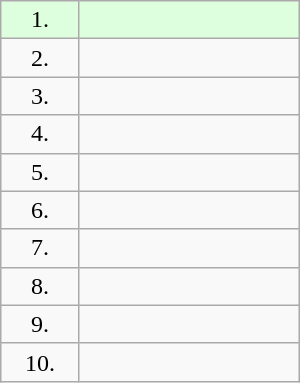<table class="wikitable" style="text-align:center; width:200px;">
<tr style="background:#dfd;">
<td style="width:45px;">1.</td>
<td style="padding-left:4px; text-align:left;"> </td>
</tr>
<tr>
<td>2.</td>
<td style="padding-left:4px; text-align:left;"></td>
</tr>
<tr>
<td>3.</td>
<td style="padding-left:4px; text-align:left;"></td>
</tr>
<tr>
<td>4.</td>
<td style="padding-left:4px; text-align:left;"></td>
</tr>
<tr>
<td>5.</td>
<td style="padding-left:4px; text-align:left;"></td>
</tr>
<tr>
<td>6.</td>
<td style="padding-left:4px; text-align:left;"></td>
</tr>
<tr>
<td>7.</td>
<td style="padding-left:4px; text-align:left;"></td>
</tr>
<tr>
<td>8.</td>
<td style="padding-left:4px; text-align:left;"></td>
</tr>
<tr>
<td>9.</td>
<td style="padding-left:4px; text-align:left;"></td>
</tr>
<tr>
<td>10.</td>
<td style="padding-left:4px; text-align:left;"></td>
</tr>
</table>
